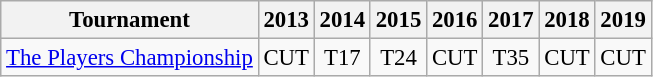<table class="wikitable" style="font-size:95%;text-align:center;">
<tr>
<th>Tournament</th>
<th>2013</th>
<th>2014</th>
<th>2015</th>
<th>2016</th>
<th>2017</th>
<th>2018</th>
<th>2019</th>
</tr>
<tr>
<td align=left><a href='#'>The Players Championship</a></td>
<td>CUT</td>
<td>T17</td>
<td>T24</td>
<td>CUT</td>
<td>T35</td>
<td>CUT</td>
<td>CUT</td>
</tr>
</table>
